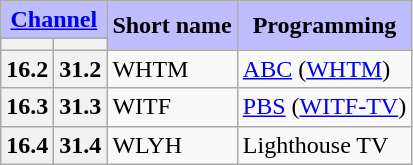<table class="wikitable">
<tr>
<th style="background-color: #bdbdff" scope = "col" colspan="2"><a href='#'>Channel</a></th>
<th style="background-color: #bdbdff" scope = "col" rowspan="2">Short name</th>
<th style="background-color: #bdbdff" scope = "col" rowspan="2">Programming</th>
</tr>
<tr>
<th scope = "col"></th>
<th></th>
</tr>
<tr>
<th scope = "row">16.2</th>
<th>31.2</th>
<td>WHTM</td>
<td><a href='#'>ABC</a> (<a href='#'>WHTM</a>)</td>
</tr>
<tr>
<th scope = "row">16.3</th>
<th>31.3</th>
<td>WITF</td>
<td><a href='#'>PBS</a> (<a href='#'>WITF-TV</a>)</td>
</tr>
<tr>
<th scope = "row">16.4</th>
<th>31.4</th>
<td>WLYH</td>
<td>Lighthouse TV</td>
</tr>
</table>
